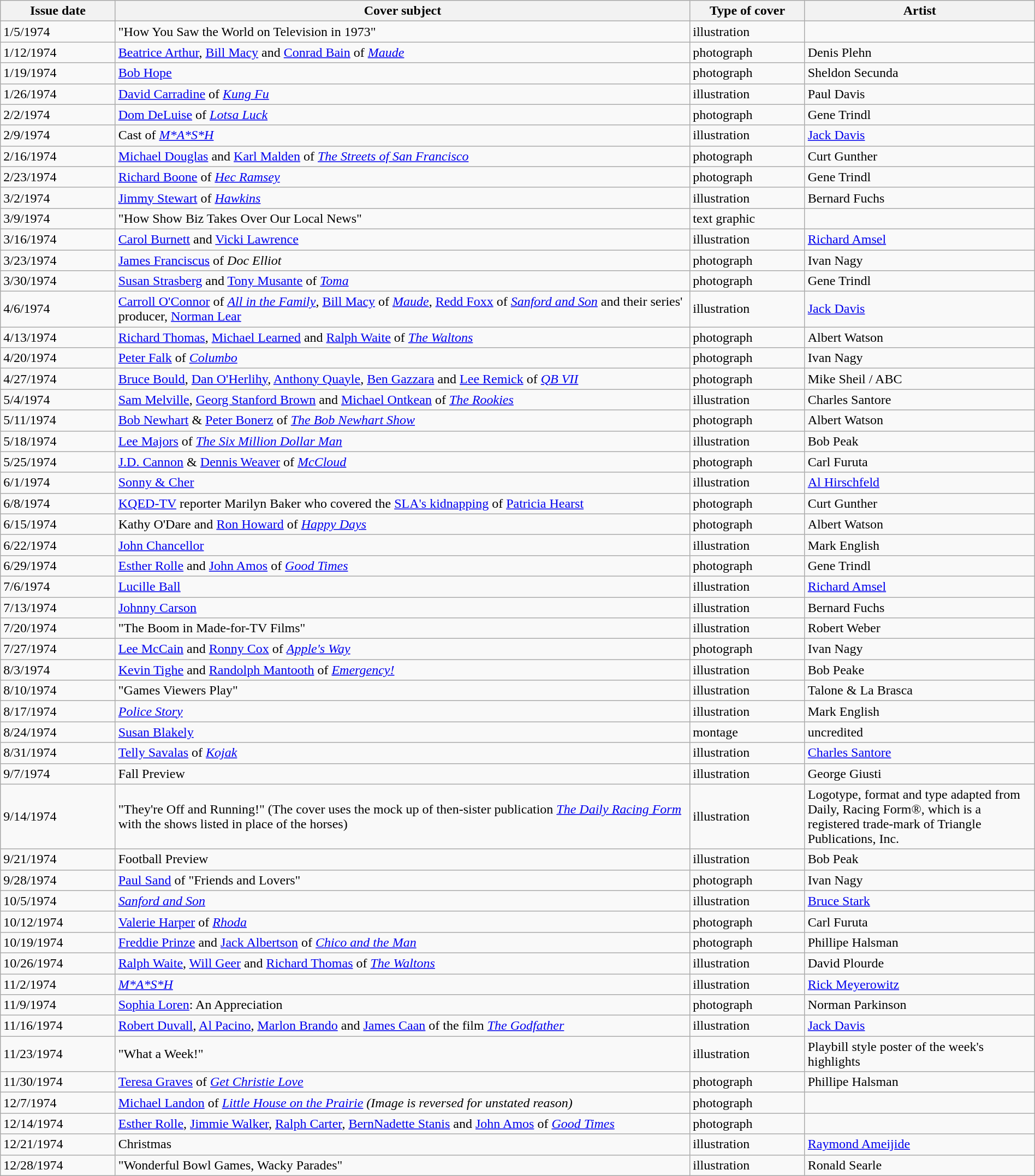<table class="wikitable sortable" width=100% style="font-size:100%;">
<tr>
<th width=10%>Issue date</th>
<th width=50%>Cover subject</th>
<th width=10%>Type of cover</th>
<th width=20%>Artist</th>
</tr>
<tr>
<td>1/5/1974</td>
<td>"How You Saw the World on Television in 1973"</td>
<td>illustration</td>
<td></td>
</tr>
<tr>
<td>1/12/1974</td>
<td><a href='#'>Beatrice Arthur</a>, <a href='#'>Bill Macy</a> and <a href='#'>Conrad Bain</a> of <em><a href='#'>Maude</a></em></td>
<td>photograph</td>
<td>Denis Plehn</td>
</tr>
<tr>
<td>1/19/1974</td>
<td><a href='#'>Bob Hope</a></td>
<td>photograph</td>
<td>Sheldon Secunda</td>
</tr>
<tr>
<td>1/26/1974</td>
<td><a href='#'>David Carradine</a> of <em><a href='#'>Kung Fu</a></em></td>
<td>illustration</td>
<td>Paul Davis</td>
</tr>
<tr>
<td>2/2/1974</td>
<td><a href='#'>Dom DeLuise</a> of <em><a href='#'>Lotsa Luck</a></em></td>
<td>photograph</td>
<td>Gene Trindl</td>
</tr>
<tr>
<td>2/9/1974</td>
<td>Cast of <em><a href='#'>M*A*S*H</a></em></td>
<td>illustration</td>
<td><a href='#'>Jack Davis</a></td>
</tr>
<tr>
<td>2/16/1974</td>
<td><a href='#'>Michael Douglas</a> and <a href='#'>Karl Malden</a> of <em><a href='#'>The Streets of San Francisco</a></em></td>
<td>photograph</td>
<td>Curt Gunther</td>
</tr>
<tr>
<td>2/23/1974</td>
<td><a href='#'>Richard Boone</a> of <em><a href='#'>Hec Ramsey</a></em></td>
<td>photograph</td>
<td>Gene Trindl</td>
</tr>
<tr>
<td>3/2/1974</td>
<td><a href='#'>Jimmy Stewart</a> of <em><a href='#'>Hawkins</a></em></td>
<td>illustration</td>
<td>Bernard Fuchs</td>
</tr>
<tr>
<td>3/9/1974</td>
<td>"How Show Biz Takes Over Our Local News"</td>
<td>text graphic</td>
<td></td>
</tr>
<tr>
<td>3/16/1974</td>
<td><a href='#'>Carol Burnett</a> and <a href='#'>Vicki Lawrence</a></td>
<td>illustration</td>
<td><a href='#'>Richard Amsel</a></td>
</tr>
<tr>
<td>3/23/1974</td>
<td><a href='#'>James Franciscus</a> of <em>Doc Elliot</em></td>
<td>photograph</td>
<td>Ivan Nagy</td>
</tr>
<tr>
<td>3/30/1974</td>
<td><a href='#'>Susan Strasberg</a> and <a href='#'>Tony Musante</a> of <em><a href='#'>Toma</a></em></td>
<td>photograph</td>
<td>Gene Trindl</td>
</tr>
<tr>
<td>4/6/1974</td>
<td><a href='#'>Carroll O'Connor</a> of <em><a href='#'>All in the Family</a></em>, <a href='#'>Bill Macy</a> of <em><a href='#'>Maude</a></em>, <a href='#'>Redd Foxx</a> of <em><a href='#'>Sanford and Son</a></em> and their series' producer, <a href='#'>Norman Lear</a></td>
<td>illustration</td>
<td><a href='#'>Jack Davis</a></td>
</tr>
<tr>
<td>4/13/1974</td>
<td><a href='#'>Richard Thomas</a>, <a href='#'>Michael Learned</a> and <a href='#'>Ralph Waite</a> of <em><a href='#'>The Waltons</a></em></td>
<td>photograph</td>
<td>Albert Watson</td>
</tr>
<tr>
<td>4/20/1974</td>
<td><a href='#'>Peter Falk</a> of <em><a href='#'>Columbo</a></em></td>
<td>photograph</td>
<td>Ivan Nagy</td>
</tr>
<tr>
<td>4/27/1974</td>
<td><a href='#'>Bruce Bould</a>, <a href='#'>Dan O'Herlihy</a>, <a href='#'>Anthony Quayle</a>, <a href='#'>Ben Gazzara</a> and <a href='#'>Lee Remick</a> of <em><a href='#'>QB VII</a></em></td>
<td>photograph</td>
<td>Mike Sheil / ABC</td>
</tr>
<tr>
<td>5/4/1974</td>
<td><a href='#'>Sam Melville</a>, <a href='#'>Georg Stanford Brown</a> and <a href='#'>Michael Ontkean</a> of <em><a href='#'>The Rookies</a></em></td>
<td>illustration</td>
<td>Charles Santore</td>
</tr>
<tr>
<td>5/11/1974</td>
<td><a href='#'>Bob Newhart</a> & <a href='#'>Peter Bonerz</a> of <em><a href='#'>The Bob Newhart Show</a></em></td>
<td>photograph</td>
<td>Albert Watson</td>
</tr>
<tr>
<td>5/18/1974</td>
<td><a href='#'>Lee Majors</a> of <em><a href='#'>The Six Million Dollar Man</a></em></td>
<td>illustration</td>
<td>Bob Peak</td>
</tr>
<tr>
<td>5/25/1974</td>
<td><a href='#'>J.D. Cannon</a> & <a href='#'>Dennis Weaver</a> of <em><a href='#'>McCloud</a></em></td>
<td>photograph</td>
<td>Carl Furuta</td>
</tr>
<tr>
<td>6/1/1974</td>
<td><a href='#'>Sonny & Cher</a></td>
<td>illustration</td>
<td><a href='#'>Al Hirschfeld</a></td>
</tr>
<tr>
<td>6/8/1974</td>
<td><a href='#'>KQED-TV</a> reporter Marilyn Baker who covered the <a href='#'>SLA's kidnapping</a> of <a href='#'>Patricia Hearst</a></td>
<td>photograph</td>
<td>Curt Gunther</td>
</tr>
<tr>
<td>6/15/1974</td>
<td>Kathy O'Dare and <a href='#'>Ron Howard</a> of <em><a href='#'>Happy Days</a></em></td>
<td>photograph</td>
<td>Albert Watson</td>
</tr>
<tr>
<td>6/22/1974</td>
<td><a href='#'>John Chancellor</a></td>
<td>illustration</td>
<td>Mark English</td>
</tr>
<tr>
<td>6/29/1974</td>
<td><a href='#'>Esther Rolle</a> and <a href='#'>John Amos</a> of <em><a href='#'>Good Times</a></em></td>
<td>photograph</td>
<td>Gene Trindl</td>
</tr>
<tr>
<td>7/6/1974</td>
<td><a href='#'>Lucille Ball</a></td>
<td>illustration</td>
<td><a href='#'>Richard Amsel</a></td>
</tr>
<tr>
<td>7/13/1974</td>
<td><a href='#'>Johnny Carson</a></td>
<td>illustration</td>
<td>Bernard Fuchs</td>
</tr>
<tr>
<td>7/20/1974</td>
<td>"The Boom in Made-for-TV Films"</td>
<td>illustration</td>
<td>Robert Weber</td>
</tr>
<tr>
<td>7/27/1974</td>
<td><a href='#'>Lee McCain</a> and <a href='#'>Ronny Cox</a> of <em><a href='#'>Apple's Way</a></em></td>
<td>photograph</td>
<td>Ivan Nagy</td>
</tr>
<tr>
<td>8/3/1974</td>
<td><a href='#'>Kevin Tighe</a> and <a href='#'>Randolph Mantooth</a> of <em><a href='#'>Emergency!</a></em></td>
<td>illustration</td>
<td>Bob Peake</td>
</tr>
<tr>
<td>8/10/1974</td>
<td>"Games Viewers Play"</td>
<td>illustration</td>
<td>Talone & La Brasca</td>
</tr>
<tr>
<td>8/17/1974</td>
<td><em><a href='#'>Police Story</a></em></td>
<td>illustration</td>
<td>Mark English</td>
</tr>
<tr>
<td>8/24/1974</td>
<td><a href='#'>Susan Blakely</a></td>
<td>montage</td>
<td>uncredited</td>
</tr>
<tr>
<td>8/31/1974</td>
<td><a href='#'>Telly Savalas</a> of <em><a href='#'>Kojak</a></em></td>
<td>illustration</td>
<td><a href='#'>Charles Santore</a></td>
</tr>
<tr>
<td>9/7/1974</td>
<td>Fall Preview</td>
<td>illustration</td>
<td>George Giusti</td>
</tr>
<tr>
<td>9/14/1974</td>
<td>"They're Off and Running!" (The cover uses the mock up of then-sister publication <em><a href='#'>The Daily Racing Form</a></em> with the shows listed in place of the horses)</td>
<td>illustration</td>
<td>Logotype, format and type adapted from Daily, Racing Form®, which is a registered trade-mark of Triangle Publications, Inc.</td>
</tr>
<tr>
<td>9/21/1974</td>
<td>Football Preview</td>
<td>illustration</td>
<td>Bob Peak</td>
</tr>
<tr>
<td>9/28/1974</td>
<td><a href='#'>Paul Sand</a> of "Friends and Lovers"</td>
<td>photograph</td>
<td>Ivan Nagy</td>
</tr>
<tr>
<td>10/5/1974</td>
<td><em><a href='#'>Sanford and Son</a></em></td>
<td>illustration</td>
<td><a href='#'>Bruce Stark</a></td>
</tr>
<tr>
<td>10/12/1974</td>
<td><a href='#'>Valerie Harper</a> of <em><a href='#'>Rhoda</a></em></td>
<td>photograph</td>
<td>Carl Furuta</td>
</tr>
<tr>
<td>10/19/1974</td>
<td><a href='#'>Freddie Prinze</a> and <a href='#'>Jack Albertson</a> of <em><a href='#'>Chico and the Man</a></em></td>
<td>photograph</td>
<td>Phillipe Halsman</td>
</tr>
<tr>
<td>10/26/1974</td>
<td><a href='#'>Ralph Waite</a>, <a href='#'>Will Geer</a> and <a href='#'>Richard Thomas</a> of <em><a href='#'>The Waltons</a></em></td>
<td>illustration</td>
<td>David Plourde</td>
</tr>
<tr>
<td>11/2/1974</td>
<td><em><a href='#'>M*A*S*H</a></em></td>
<td>illustration</td>
<td><a href='#'>Rick Meyerowitz</a></td>
</tr>
<tr>
<td>11/9/1974</td>
<td><a href='#'>Sophia Loren</a>: An Appreciation</td>
<td>photograph</td>
<td>Norman Parkinson</td>
</tr>
<tr>
<td>11/16/1974</td>
<td><a href='#'>Robert Duvall</a>, <a href='#'>Al Pacino</a>, <a href='#'>Marlon Brando</a> and <a href='#'>James Caan</a> of the film <em><a href='#'>The Godfather</a></em></td>
<td>illustration</td>
<td><a href='#'>Jack Davis</a></td>
</tr>
<tr>
<td>11/23/1974</td>
<td>"What a Week!"</td>
<td>illustration</td>
<td>Playbill style poster of the week's highlights</td>
</tr>
<tr>
<td>11/30/1974</td>
<td><a href='#'>Teresa Graves</a> of <em><a href='#'>Get Christie Love</a></em></td>
<td>photograph</td>
<td>Phillipe Halsman</td>
</tr>
<tr>
<td>12/7/1974</td>
<td><a href='#'>Michael Landon</a> of <em><a href='#'>Little House on the Prairie</a> (Image is reversed for unstated reason)</em></td>
<td>photograph</td>
<td></td>
</tr>
<tr>
<td>12/14/1974</td>
<td><a href='#'>Esther Rolle</a>, <a href='#'>Jimmie Walker</a>, <a href='#'>Ralph Carter</a>, <a href='#'>BernNadette Stanis</a> and <a href='#'>John Amos</a> of <em><a href='#'>Good Times</a></em></td>
<td>photograph</td>
<td></td>
</tr>
<tr>
<td>12/21/1974</td>
<td>Christmas</td>
<td>illustration</td>
<td><a href='#'>Raymond Ameijide</a></td>
</tr>
<tr>
<td>12/28/1974</td>
<td>"Wonderful Bowl Games, Wacky Parades"</td>
<td>illustration</td>
<td>Ronald Searle</td>
</tr>
</table>
